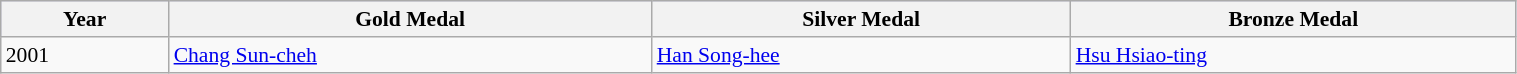<table class=wikitable style="font-size:90%" width="80%">
<tr style="background:#ccccff;">
<th>Year</th>
<th> <strong>Gold Medal</strong></th>
<th> <strong>Silver Medal</strong></th>
<th> <strong>Bronze Medal</strong></th>
</tr>
<tr>
<td>2001</td>
<td> <a href='#'>Chang Sun-cheh</a></td>
<td> <a href='#'>Han Song-hee</a></td>
<td> <a href='#'>Hsu Hsiao-ting</a></td>
</tr>
</table>
